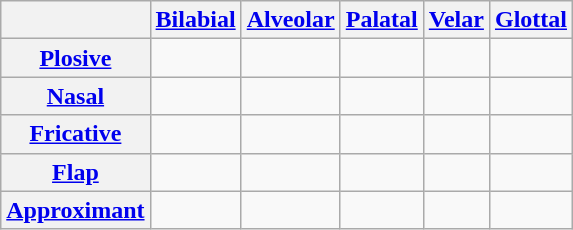<table class="wikitable">
<tr>
<th></th>
<th><a href='#'>Bilabial</a></th>
<th><a href='#'>Alveolar</a></th>
<th><a href='#'>Palatal</a></th>
<th><a href='#'>Velar</a></th>
<th><a href='#'>Glottal</a></th>
</tr>
<tr>
<th><a href='#'>Plosive</a></th>
<td> </td>
<td> </td>
<td></td>
<td> </td>
<td></td>
</tr>
<tr>
<th><a href='#'>Nasal</a></th>
<td></td>
<td></td>
<td></td>
<td></td>
<td></td>
</tr>
<tr>
<th><a href='#'>Fricative</a></th>
<td></td>
<td></td>
<td></td>
<td></td>
<td></td>
</tr>
<tr>
<th><a href='#'>Flap</a></th>
<td></td>
<td></td>
<td></td>
<td></td>
<td></td>
</tr>
<tr>
<th><a href='#'>Approximant</a></th>
<td></td>
<td></td>
<td></td>
<td></td>
<td></td>
</tr>
</table>
